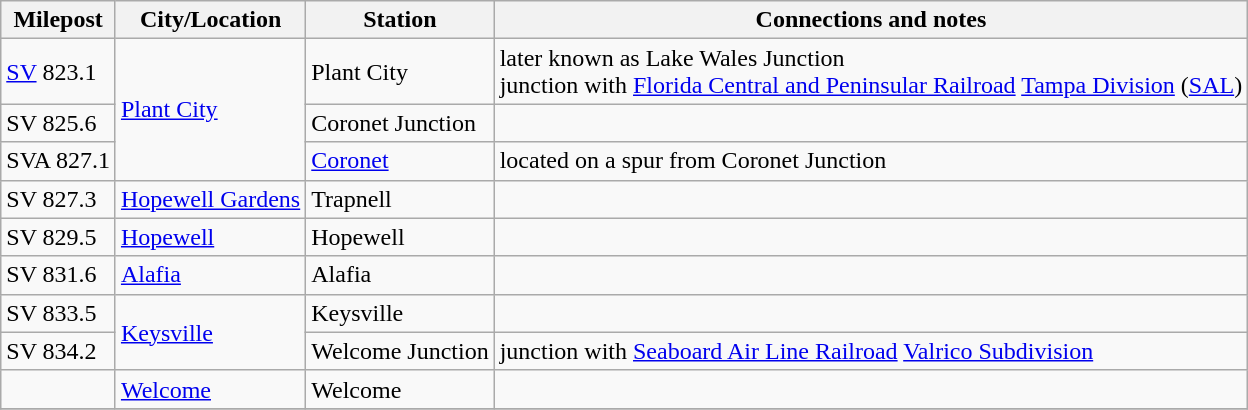<table class="wikitable">
<tr>
<th>Milepost</th>
<th>City/Location</th>
<th>Station</th>
<th>Connections and notes</th>
</tr>
<tr>
<td><a href='#'>SV</a> 823.1</td>
<td ! rowspan="3"><a href='#'>Plant City</a></td>
<td>Plant City</td>
<td>later known as Lake Wales Junction<br>junction with <a href='#'>Florida Central and Peninsular Railroad</a> <a href='#'>Tampa Division</a> (<a href='#'>SAL</a>)</td>
</tr>
<tr>
<td>SV 825.6</td>
<td>Coronet Junction</td>
<td></td>
</tr>
<tr>
<td>SVA 827.1</td>
<td><a href='#'>Coronet</a></td>
<td>located on a spur from Coronet Junction</td>
</tr>
<tr>
<td>SV 827.3</td>
<td><a href='#'>Hopewell Gardens</a></td>
<td>Trapnell</td>
<td></td>
</tr>
<tr>
<td>SV 829.5</td>
<td><a href='#'>Hopewell</a></td>
<td>Hopewell</td>
<td></td>
</tr>
<tr>
<td>SV 831.6</td>
<td><a href='#'>Alafia</a></td>
<td>Alafia</td>
<td></td>
</tr>
<tr>
<td>SV 833.5</td>
<td ! rowspan="2"><a href='#'>Keysville</a></td>
<td>Keysville</td>
<td></td>
</tr>
<tr>
<td>SV 834.2</td>
<td>Welcome Junction</td>
<td>junction with <a href='#'>Seaboard Air Line Railroad</a> <a href='#'>Valrico Subdivision</a></td>
</tr>
<tr>
<td></td>
<td><a href='#'>Welcome</a></td>
<td>Welcome</td>
<td></td>
</tr>
<tr>
</tr>
</table>
